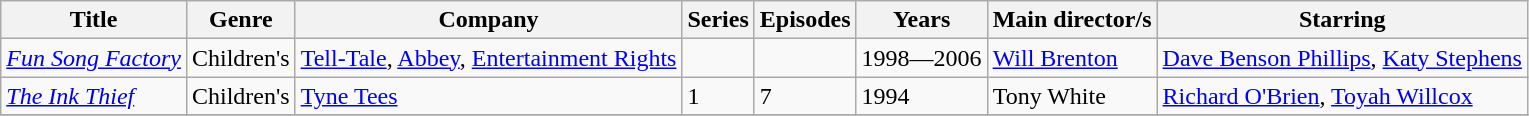<table class="wikitable unsortable">
<tr>
<th>Title</th>
<th>Genre</th>
<th>Company</th>
<th>Series</th>
<th>Episodes</th>
<th>Years</th>
<th>Main director/s</th>
<th>Starring</th>
</tr>
<tr>
<td><em><a href='#'>Fun Song Factory</a></em></td>
<td>Children's</td>
<td><a href='#'>Tell-Tale</a>, <a href='#'>Abbey</a>, <a href='#'>Entertainment Rights</a></td>
<td></td>
<td></td>
<td>1998—2006</td>
<td><a href='#'>Will Brenton</a></td>
<td><a href='#'>Dave Benson Phillips</a>, <a href='#'>Katy Stephens</a></td>
</tr>
<tr>
<td><em><a href='#'>The Ink Thief</a></em></td>
<td>Children's</td>
<td><a href='#'>Tyne Tees</a></td>
<td>1</td>
<td>7</td>
<td>1994</td>
<td>Tony White</td>
<td><a href='#'>Richard O'Brien</a>, <a href='#'>Toyah Willcox</a></td>
</tr>
<tr>
</tr>
</table>
